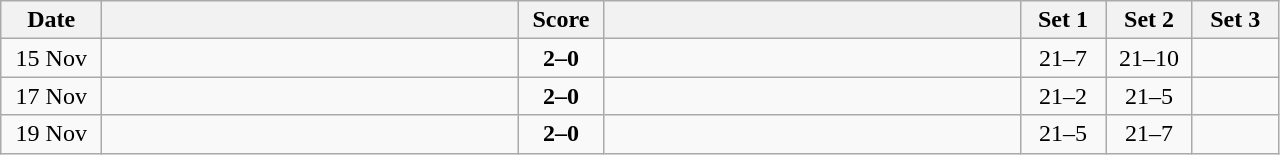<table class="wikitable" style="text-align: center;">
<tr>
<th width="60">Date</th>
<th align="right" width="270"></th>
<th width="50">Score</th>
<th align="left" width="270"></th>
<th width="50">Set 1</th>
<th width="50">Set 2</th>
<th width="50">Set 3</th>
</tr>
<tr>
<td>15 Nov</td>
<td align=left><strong></strong></td>
<td align=center><strong>2–0</strong></td>
<td align=left></td>
<td>21–7</td>
<td>21–10</td>
<td></td>
</tr>
<tr>
<td>17 Nov</td>
<td align=left><strong></strong></td>
<td align=center><strong>2–0</strong></td>
<td align=left></td>
<td>21–2</td>
<td>21–5</td>
<td></td>
</tr>
<tr>
<td>19 Nov</td>
<td align=left><strong></strong></td>
<td align=center><strong>2–0</strong></td>
<td align=left></td>
<td>21–5</td>
<td>21–7</td>
<td></td>
</tr>
</table>
